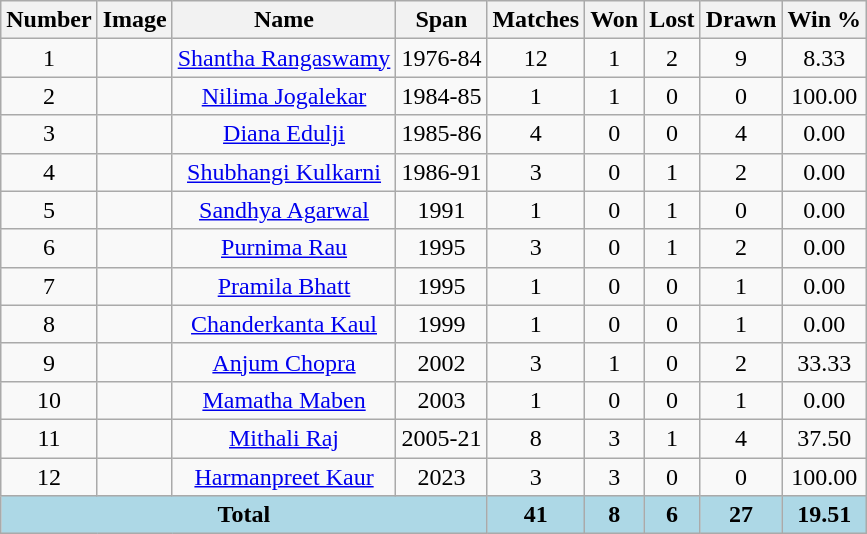<table class="sortable wikitable"style="text-align:center;"style="font-size: 90%">
<tr>
<th>Number</th>
<th>Image</th>
<th>Name</th>
<th>Span</th>
<th>Matches</th>
<th>Won</th>
<th>Lost</th>
<th>Drawn</th>
<th>Win %</th>
</tr>
<tr>
<td>1</td>
<td></td>
<td><a href='#'>Shantha Rangaswamy</a></td>
<td>1976-84</td>
<td>12</td>
<td>1</td>
<td>2</td>
<td>9</td>
<td>8.33</td>
</tr>
<tr>
<td>2</td>
<td></td>
<td><a href='#'>Nilima Jogalekar</a></td>
<td>1984-85</td>
<td>1</td>
<td>1</td>
<td>0</td>
<td>0</td>
<td>100.00</td>
</tr>
<tr>
<td>3</td>
<td></td>
<td><a href='#'>Diana Edulji</a></td>
<td>1985-86</td>
<td>4</td>
<td>0</td>
<td>0</td>
<td>4</td>
<td>0.00</td>
</tr>
<tr>
<td>4</td>
<td></td>
<td><a href='#'>Shubhangi Kulkarni</a></td>
<td>1986-91</td>
<td>3</td>
<td>0</td>
<td>1</td>
<td>2</td>
<td>0.00</td>
</tr>
<tr>
<td>5</td>
<td></td>
<td><a href='#'>Sandhya Agarwal</a></td>
<td>1991</td>
<td>1</td>
<td>0</td>
<td>1</td>
<td>0</td>
<td>0.00</td>
</tr>
<tr>
<td>6</td>
<td></td>
<td><a href='#'>Purnima Rau</a></td>
<td>1995</td>
<td>3</td>
<td>0</td>
<td>1</td>
<td>2</td>
<td>0.00</td>
</tr>
<tr>
<td>7</td>
<td></td>
<td><a href='#'>Pramila Bhatt</a></td>
<td>1995</td>
<td>1</td>
<td>0</td>
<td>0</td>
<td>1</td>
<td>0.00</td>
</tr>
<tr>
<td>8</td>
<td></td>
<td><a href='#'>Chanderkanta Kaul</a></td>
<td>1999</td>
<td>1</td>
<td>0</td>
<td>0</td>
<td>1</td>
<td>0.00</td>
</tr>
<tr>
<td>9</td>
<td></td>
<td><a href='#'>Anjum Chopra</a></td>
<td>2002</td>
<td>3</td>
<td>1</td>
<td>0</td>
<td>2</td>
<td>33.33</td>
</tr>
<tr>
<td>10</td>
<td></td>
<td><a href='#'>Mamatha Maben</a></td>
<td>2003</td>
<td>1</td>
<td>0</td>
<td>0</td>
<td>1</td>
<td>0.00</td>
</tr>
<tr>
<td>11</td>
<td></td>
<td><a href='#'>Mithali Raj</a></td>
<td>2005-21</td>
<td>8</td>
<td>3</td>
<td>1</td>
<td>4</td>
<td>37.50</td>
</tr>
<tr>
<td>12</td>
<td></td>
<td><a href='#'>Harmanpreet Kaur</a></td>
<td>2023</td>
<td>3</td>
<td>3</td>
<td>0</td>
<td>0</td>
<td>100.00</td>
</tr>
<tr bgcolor="lightblue">
<td colspan="4"><strong>Total</strong></td>
<td><strong>41</strong></td>
<td><strong>8</strong></td>
<td><strong>6</strong></td>
<td><strong>27</strong></td>
<td><strong>19.51</strong></td>
</tr>
</table>
